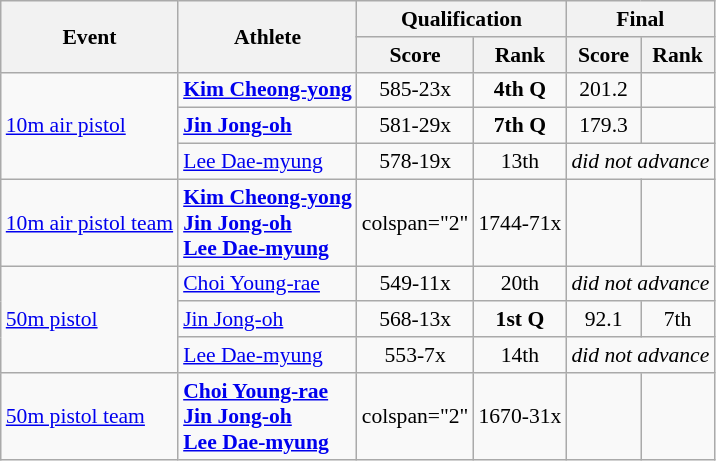<table class="wikitable" style="font-size:90%">
<tr>
<th rowspan="2">Event</th>
<th rowspan="2">Athlete</th>
<th colspan="2">Qualification</th>
<th colspan="2">Final</th>
</tr>
<tr>
<th>Score</th>
<th>Rank</th>
<th>Score</th>
<th>Rank</th>
</tr>
<tr>
<td rowspan=3><a href='#'>10m air pistol</a></td>
<td><strong><a href='#'>Kim Cheong-yong</a></strong></td>
<td align=center>585-23x</td>
<td align=center><strong>4th Q</strong></td>
<td align=center>201.2</td>
<td align=center></td>
</tr>
<tr>
<td><strong><a href='#'>Jin Jong-oh</a></strong></td>
<td align=center>581-29x</td>
<td align=center><strong>7th Q</strong></td>
<td align=center>179.3</td>
<td align=center></td>
</tr>
<tr>
<td><a href='#'>Lee Dae-myung</a></td>
<td align=center>578-19x</td>
<td align=center>13th</td>
<td align=center colspan=2><em>did not advance</em></td>
</tr>
<tr>
<td><a href='#'>10m air pistol team</a></td>
<td><strong><a href='#'>Kim Cheong-yong</a><br><a href='#'>Jin Jong-oh</a><br><a href='#'>Lee Dae-myung</a></strong></td>
<td>colspan="2" </td>
<td align=center>1744-71x</td>
<td align=center></td>
</tr>
<tr>
<td rowspan=3><a href='#'>50m pistol</a></td>
<td><a href='#'>Choi Young-rae</a></td>
<td align=center>549-11x</td>
<td align=center>20th</td>
<td align=center colspan=2><em>did not advance</em></td>
</tr>
<tr>
<td><a href='#'>Jin Jong-oh</a></td>
<td align=center>568-13x</td>
<td align=center><strong>1st Q</strong></td>
<td align=center>92.1</td>
<td align=center>7th</td>
</tr>
<tr>
<td><a href='#'>Lee Dae-myung</a></td>
<td align=center>553-7x</td>
<td align=center>14th</td>
<td align=center colspan=2><em>did not advance</em></td>
</tr>
<tr>
<td><a href='#'>50m pistol team</a></td>
<td><strong><a href='#'>Choi Young-rae</a><br><a href='#'>Jin Jong-oh</a><br><a href='#'>Lee Dae-myung</a></strong></td>
<td>colspan="2" </td>
<td align=center>1670-31x</td>
<td align=center></td>
</tr>
</table>
